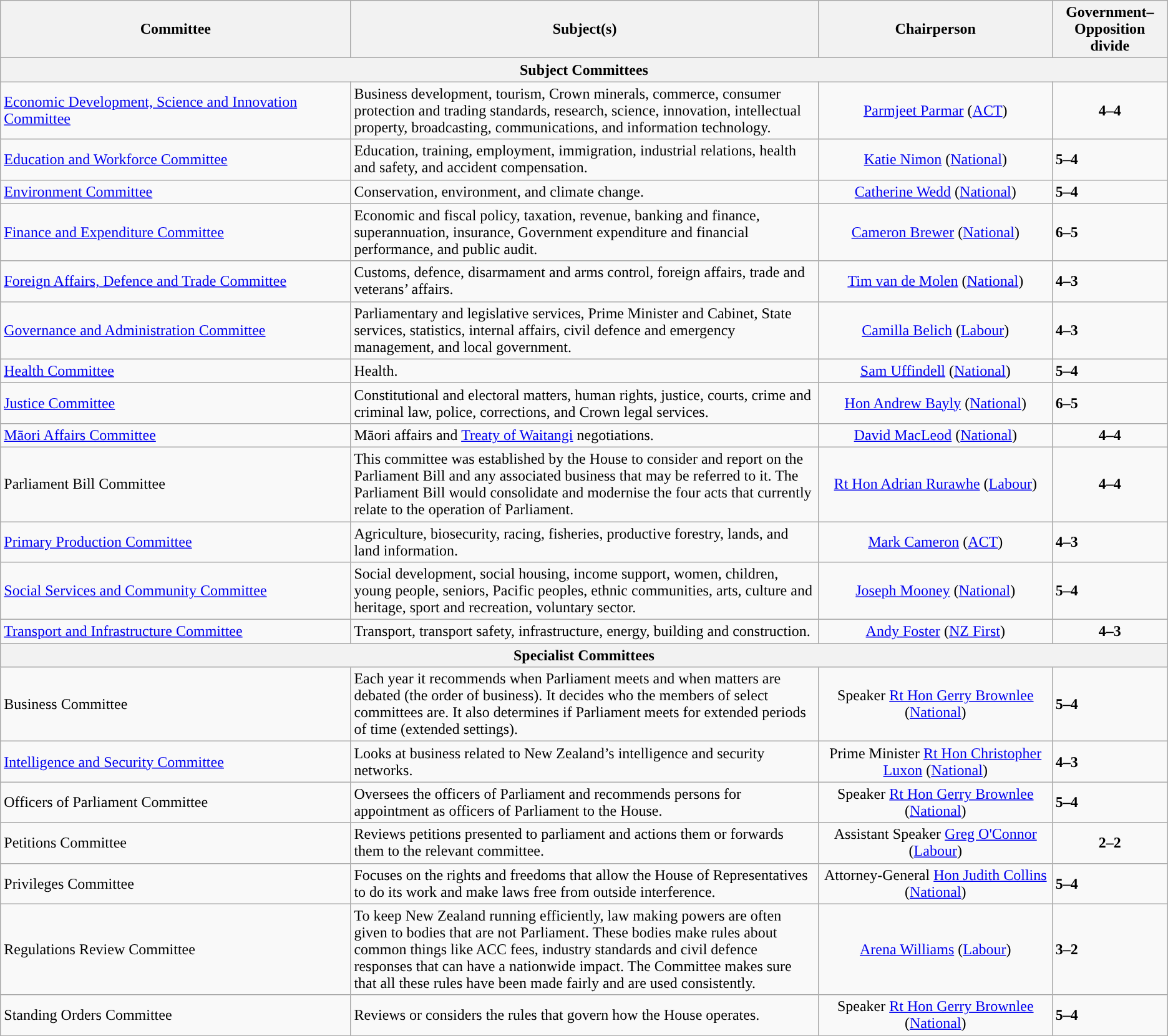<table class="wikitable">
<tr>
<th style="width:30%;">Committee</th>
<th>Subject(s)</th>
<th style="width:20%;">Chairperson</th>
<th>Government–Opposition divide</th>
</tr>
<tr>
<th colspan="4">Subject Committees</th>
</tr>
<tr id="Economic Development, Science and Innovation Committee">
<td><a href='#'>Economic Development, Science and Innovation Committee</a></td>
<td>Business development, tourism, Crown minerals, commerce, consumer protection and trading standards, research, science, innovation, intellectual property, broadcasting, communications, and information technology.</td>
<td style="text-align:center;background:"><a href='#'>Parmjeet Parmar</a> (<a href='#'>ACT</a>)</td>
<td style="text-align:center;"><strong>4–4</strong></td>
</tr>
<tr id="Education and Workforce Committee">
<td><a href='#'>Education and Workforce Committee</a></td>
<td>Education, training, employment, immigration, industrial relations, health and safety, and accident compensation.</td>
<td style="text-align:center;background:"><a href='#'>Katie Nimon</a> (<a href='#'>National</a>)</td>
<td style="background:"><strong>5–4</strong></td>
</tr>
<tr id="Environment Committee">
<td><a href='#'>Environment Committee</a></td>
<td>Conservation, environment, and climate change.</td>
<td style="text-align:center;background:"><a href='#'>Catherine Wedd</a> (<a href='#'>National</a>)</td>
<td style="background:"><strong>5–4</strong></td>
</tr>
<tr id="Finance and Expenditure Committee">
<td><a href='#'>Finance and Expenditure Committee</a></td>
<td>Economic and fiscal policy, taxation, revenue, banking and finance, superannuation, insurance, Government expenditure and financial performance, and public audit.</td>
<td style="text-align:center;background:"><a href='#'>Cameron Brewer</a> (<a href='#'>National</a>)</td>
<td style="background:"><strong>6–5</strong></td>
</tr>
<tr id="Foreign Affairs, Defence and Trade Committee">
<td><a href='#'>Foreign Affairs, Defence and Trade Committee</a></td>
<td>Customs, defence, disarmament and arms control, foreign affairs, trade and veterans’ affairs.</td>
<td style="text-align:center;background:"><a href='#'>Tim van de Molen</a> (<a href='#'>National</a>)</td>
<td style="background:"><strong>4–3</strong></td>
</tr>
<tr id="Governance and Administration Committee">
<td><a href='#'>Governance and Administration Committee</a></td>
<td>Parliamentary and legislative services, Prime Minister and Cabinet, State services, statistics, internal affairs, civil defence and emergency management, and local government.</td>
<td style="text-align:center;background:"><a href='#'>Camilla Belich</a> (<a href='#'>Labour</a>)</td>
<td style="background:"><strong>4–3</strong></td>
</tr>
<tr id="Health Committee">
<td><a href='#'>Health Committee</a></td>
<td>Health.</td>
<td style="text-align:center;background:"><a href='#'>Sam Uffindell</a> (<a href='#'>National</a>)</td>
<td style="background:"><strong>5–4</strong></td>
</tr>
<tr id="Justice Committee">
<td><a href='#'>Justice Committee</a></td>
<td>Constitutional and electoral matters, human rights, justice, courts, crime and criminal law, police, corrections, and Crown legal services.</td>
<td style="text-align:center;background:"><a href='#'>Hon Andrew Bayly</a> (<a href='#'>National</a>)</td>
<td style="background:"><strong>6–5</strong></td>
</tr>
<tr id="Māori Affairs Committee">
<td><a href='#'>Māori Affairs Committee</a></td>
<td>Māori affairs and <a href='#'>Treaty of Waitangi</a> negotiations.</td>
<td style="text-align:center;background:"><a href='#'>David MacLeod</a> (<a href='#'>National</a>)</td>
<td style="text-align:center;"><strong>4–4</strong></td>
</tr>
<tr id="Parliament Bill Committee">
<td>Parliament Bill Committee</td>
<td>This committee was established by the House to consider and report on the Parliament Bill and any associated business that may be referred to it. The Parliament Bill would consolidate and modernise the four acts that currently relate to the operation of Parliament.</td>
<td style="text-align:center;background:"><a href='#'>Rt Hon Adrian Rurawhe</a> (<a href='#'>Labour</a>)</td>
<td style="text-align:center;"><strong>4–4</strong></td>
</tr>
<tr id="Primary Production Committee">
<td><a href='#'>Primary Production Committee</a></td>
<td>Agriculture, biosecurity, racing, fisheries, productive forestry, lands, and land information.</td>
<td style="text-align:center;background:"><a href='#'>Mark Cameron</a> (<a href='#'>ACT</a>)</td>
<td style="background:"><strong>4–3</strong></td>
</tr>
<tr id="Social Services and Community Committee">
<td><a href='#'>Social Services and Community Committee</a></td>
<td>Social development, social housing, income support, women, children, young people, seniors, Pacific peoples, ethnic communities, arts, culture and heritage, sport and recreation, voluntary sector.</td>
<td style="text-align:center;background:"><a href='#'>Joseph Mooney</a> (<a href='#'>National</a>)</td>
<td style="background:"><strong>5–4</strong></td>
</tr>
<tr id="Transport and Infrastructure Committee">
<td><a href='#'>Transport and Infrastructure Committee</a></td>
<td>Transport, transport safety, infrastructure, energy, building and construction.</td>
<td style="text-align:center;background:"><a href='#'>Andy Foster</a> (<a href='#'>NZ First</a>)</td>
<td style="text-align:center;"><strong>4–3</strong></td>
</tr>
<tr>
<th colspan="4">Specialist Committees</th>
</tr>
<tr id="Business Committee">
<td>Business Committee</td>
<td>Each year it recommends when Parliament meets and when matters are debated (the order of business). It decides who the members of select committees are. It also determines if Parliament meets for extended periods of time (extended settings).</td>
<td style="text-align:center;background:">Speaker <a href='#'>Rt Hon Gerry Brownlee</a> (<a href='#'>National</a>)</td>
<td style="background:"><strong>5–4</strong></td>
</tr>
<tr id="Intelligence and Security Committee">
<td><a href='#'>Intelligence and Security Committee</a></td>
<td>Looks at business related to New Zealand’s intelligence and security networks.</td>
<td style="text-align:center;background:">Prime Minister <a href='#'>Rt Hon Christopher Luxon</a> (<a href='#'>National</a>)</td>
<td style="background:"><strong>4–3</strong></td>
</tr>
<tr id="Officers of Parliament Committee ">
<td>Officers of Parliament Committee</td>
<td>Oversees the officers of Parliament and recommends persons for appointment as officers of Parliament to the House.</td>
<td style="text-align:center;background:">Speaker <a href='#'>Rt Hon Gerry Brownlee</a> (<a href='#'>National</a>)</td>
<td style="background:"><strong>5–4</strong></td>
</tr>
<tr id="Petitions Committee">
<td>Petitions Committee</td>
<td>Reviews petitions presented to parliament and actions them or forwards them to the relevant committee.</td>
<td style="text-align:center;background:">Assistant Speaker <a href='#'>Greg O'Connor</a> (<a href='#'>Labour</a>)</td>
<td style="text-align:center;"><strong>2–2</strong></td>
</tr>
<tr>
<td>Privileges Committee</td>
<td>Focuses on the rights and freedoms that allow the House of Representatives to do its work and make laws free from outside interference.</td>
<td style="text-align:center;background:">Attorney-General <a href='#'>Hon Judith Collins</a> (<a href='#'>National</a>)</td>
<td style="background:"><strong>5–4</strong></td>
</tr>
<tr id="Regulations Review Committee">
<td>Regulations Review Committee</td>
<td>To keep New Zealand running efficiently, law making powers are often given to bodies that are not Parliament. These bodies make rules about common things like ACC fees, industry standards and civil defence responses that can have a nationwide impact. The Committee makes sure that all these rules have been made fairly and are used consistently.</td>
<td style="text-align:center;background:"><a href='#'>Arena Williams</a> (<a href='#'>Labour</a>)</td>
<td style="background:"><strong>3–2</strong></td>
</tr>
<tr id="Standing Orders Committee">
<td>Standing Orders Committee</td>
<td>Reviews or considers the rules that govern how the House operates.</td>
<td style="text-align:center;background:">Speaker <a href='#'>Rt Hon Gerry Brownlee</a> (<a href='#'>National</a>)</td>
<td style="background:"><strong>5–4</strong></td>
</tr>
</table>
